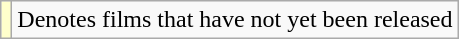<table class="wikitable">
<tr>
<td style="background:#ffc;"></td>
<td>Denotes films that have not yet been released</td>
</tr>
</table>
